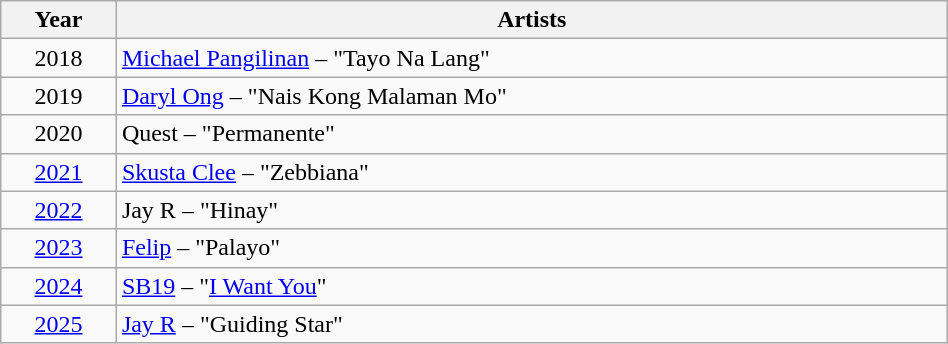<table class="wikitable sortable"  style="width:50%;">
<tr>
<th width=5%  scope="col">Year</th>
<th width=40%  scope="col">Artists</th>
</tr>
<tr>
<td align="center">2018</td>
<td><a href='#'>Michael Pangilinan</a> – "Tayo Na Lang"</td>
</tr>
<tr>
<td align="center">2019</td>
<td><a href='#'>Daryl Ong</a> – "Nais Kong Malaman Mo"</td>
</tr>
<tr>
<td align="center">2020</td>
<td>Quest – "Permanente"</td>
</tr>
<tr>
<td align="center"><a href='#'>2021</a></td>
<td><a href='#'>Skusta Clee</a> – "Zebbiana"</td>
</tr>
<tr>
<td align="center"><a href='#'>2022</a></td>
<td>Jay R – "Hinay"</td>
</tr>
<tr>
<td align="center"><a href='#'>2023</a></td>
<td><a href='#'>Felip</a> – "Palayo"</td>
</tr>
<tr>
<td align="center"><a href='#'>2024</a></td>
<td><a href='#'>SB19</a> – "<a href='#'>I Want You</a>"</td>
</tr>
<tr>
<td align="center"><a href='#'>2025</a></td>
<td><a href='#'>Jay R</a> – "Guiding Star"</td>
</tr>
</table>
